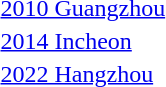<table>
<tr>
<td rowspan=2><a href='#'>2010 Guangzhou</a></td>
<td rowspan=2></td>
<td rowspan=2></td>
<td></td>
</tr>
<tr>
<td></td>
</tr>
<tr>
<td rowspan=2><a href='#'>2014 Incheon</a></td>
<td rowspan=2></td>
<td rowspan=2></td>
<td></td>
</tr>
<tr>
<td></td>
</tr>
<tr>
<td rowspan=2><a href='#'>2022 Hangzhou</a></td>
<td rowspan=2></td>
<td rowspan=2></td>
<td></td>
</tr>
<tr>
<td></td>
</tr>
</table>
